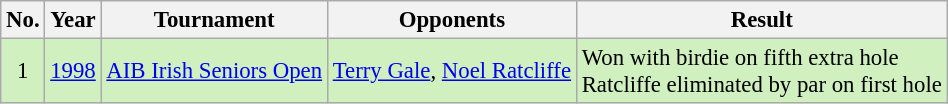<table class="wikitable" style="font-size:95%;">
<tr>
<th>No.</th>
<th>Year</th>
<th>Tournament</th>
<th>Opponents</th>
<th>Result</th>
</tr>
<tr style="background:#D0F0C0;">
<td align=center>1</td>
<td><a href='#'>1998</a></td>
<td><a href='#'>AIB Irish Seniors Open</a></td>
<td> <a href='#'>Terry Gale</a>,  <a href='#'>Noel Ratcliffe</a></td>
<td>Won with birdie on fifth extra hole<br>Ratcliffe eliminated by par on first hole</td>
</tr>
</table>
